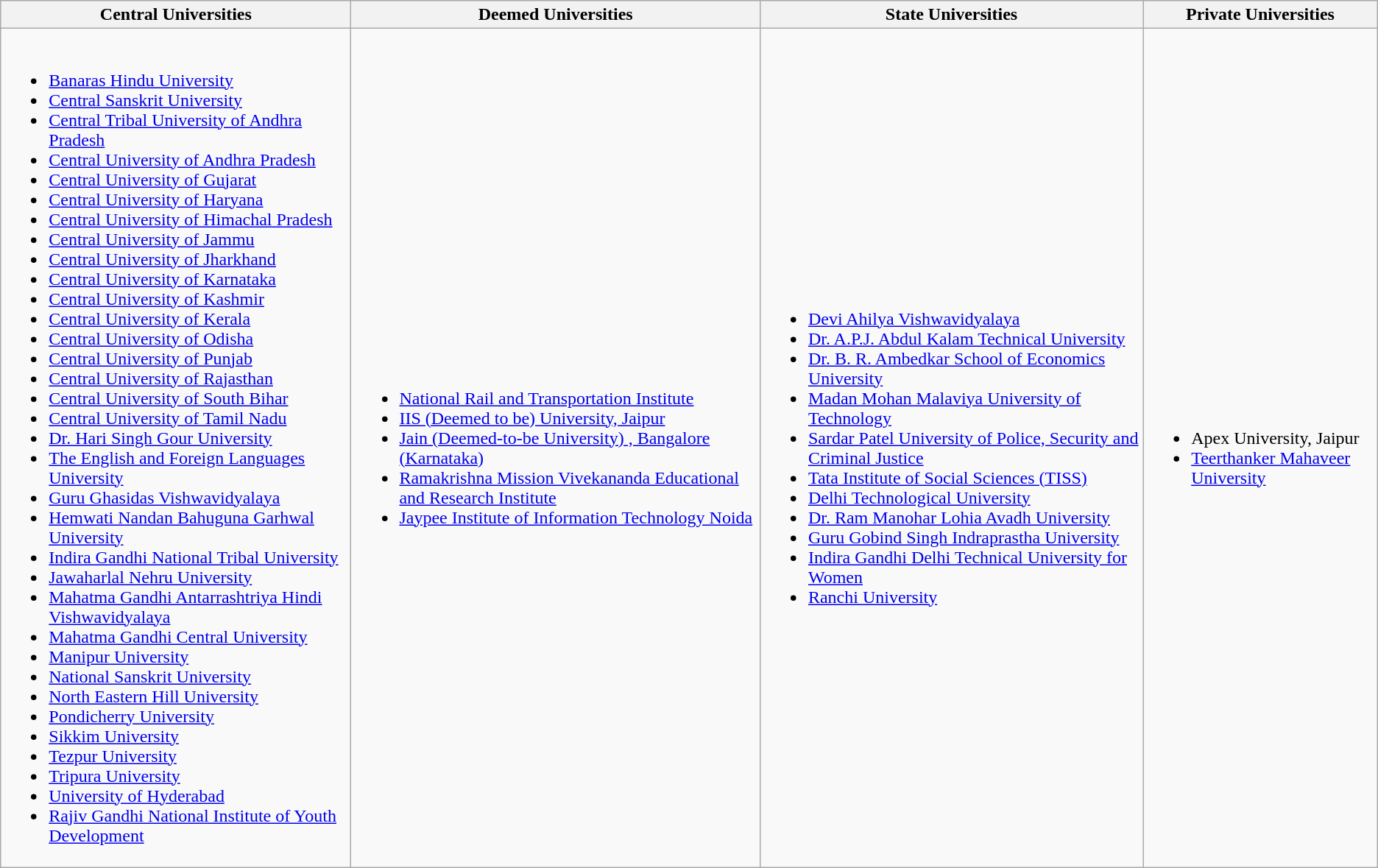<table class="wikitable">
<tr>
<th>Central Universities</th>
<th>Deemed Universities</th>
<th>State Universities</th>
<th>Private Universities</th>
</tr>
<tr>
<td><br><ul><li><a href='#'>Banaras Hindu University</a></li><li><a href='#'>Central Sanskrit University</a></li><li><a href='#'>Central Tribal University of Andhra Pradesh</a></li><li><a href='#'>Central University of Andhra Pradesh</a></li><li><a href='#'>Central University of Gujarat</a></li><li><a href='#'>Central University of Haryana</a></li><li><a href='#'>Central University of Himachal Pradesh</a></li><li><a href='#'>Central University of Jammu</a></li><li><a href='#'>Central University of Jharkhand</a></li><li><a href='#'>Central University of Karnataka</a></li><li><a href='#'>Central University of Kashmir</a></li><li><a href='#'>Central University of Kerala</a></li><li><a href='#'>Central University of Odisha</a></li><li><a href='#'>Central University of Punjab</a></li><li><a href='#'>Central University of Rajasthan</a></li><li><a href='#'>Central University of South Bihar</a></li><li><a href='#'>Central University of Tamil Nadu</a></li><li><a href='#'>Dr. Hari Singh Gour University</a></li><li><a href='#'>The English and Foreign Languages University</a></li><li><a href='#'>Guru Ghasidas Vishwavidyalaya</a></li><li><a href='#'>Hemwati Nandan Bahuguna Garhwal University</a></li><li><a href='#'>Indira Gandhi National Tribal University</a></li><li><a href='#'>Jawaharlal Nehru University</a></li><li><a href='#'>Mahatma Gandhi Antarrashtriya Hindi Vishwavidyalaya</a></li><li><a href='#'>Mahatma Gandhi Central University</a></li><li><a href='#'>Manipur University</a></li><li><a href='#'>National Sanskrit University</a></li><li><a href='#'>North Eastern Hill University</a></li><li><a href='#'>Pondicherry University</a></li><li><a href='#'>Sikkim University</a></li><li><a href='#'>Tezpur University</a></li><li><a href='#'>Tripura University</a></li><li><a href='#'>University of Hyderabad</a></li><li><a href='#'>Rajiv Gandhi National Institute of Youth Development</a></li></ul></td>
<td><br><ul><li><a href='#'>National Rail and Transportation Institute</a></li><li><a href='#'>IIS (Deemed to be) University, Jaipur</a></li><li><a href='#'>Jain (Deemed-to-be University) , Bangalore (Karnataka)</a></li><li><a href='#'>Ramakrishna Mission Vivekananda Educational and Research Institute</a></li><li><a href='#'>Jaypee Institute of Information Technology Noida</a></li></ul></td>
<td><br><ul><li><a href='#'>Devi Ahilya Vishwavidyalaya</a></li><li><a href='#'>Dr. A.P.J. Abdul Kalam Technical University</a></li><li><a href='#'>Dr. B. R. Ambedkar School of Economics University</a></li><li><a href='#'>Madan Mohan Malaviya University of Technology</a></li><li><a href='#'>Sardar Patel University of Police, Security and Criminal Justice</a></li><li><a href='#'>Tata Institute of Social Sciences (TISS)</a></li><li><a href='#'>Delhi Technological University</a></li><li><a href='#'>Dr. Ram Manohar Lohia Avadh University</a></li><li><a href='#'>Guru Gobind Singh Indraprastha University</a></li><li><a href='#'>Indira Gandhi Delhi Technical University for Women</a></li><li><a href='#'>Ranchi University</a></li></ul></td>
<td><br><ul><li>Apex University, Jaipur</li><li><a href='#'>Teerthanker Mahaveer University</a></li></ul></td>
</tr>
</table>
